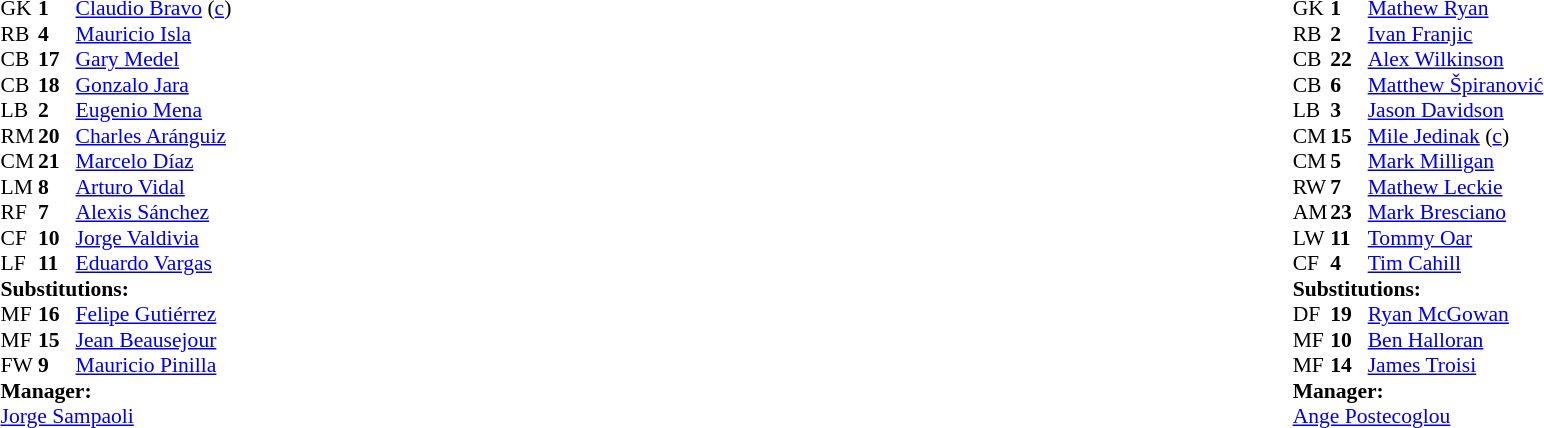<table width="100%">
<tr>
<td valign="top" width="40%"><br><table style="font-size: 90%" cellspacing="0" cellpadding="0">
<tr>
<th width=25></th>
<th width=25></th>
</tr>
<tr>
<td>GK</td>
<td><strong>1</strong></td>
<td><a href='#'>Claudio Bravo</a> (<a href='#'>c</a>)</td>
</tr>
<tr>
<td>RB</td>
<td><strong>4</strong></td>
<td><a href='#'>Mauricio Isla</a></td>
</tr>
<tr>
<td>CB</td>
<td><strong>17</strong></td>
<td><a href='#'>Gary Medel</a></td>
</tr>
<tr>
<td>CB</td>
<td><strong>18</strong></td>
<td><a href='#'>Gonzalo Jara</a></td>
</tr>
<tr>
<td>LB</td>
<td><strong>2</strong></td>
<td><a href='#'>Eugenio Mena</a></td>
</tr>
<tr>
<td>RM</td>
<td><strong>20</strong></td>
<td><a href='#'>Charles Aránguiz</a></td>
<td></td>
</tr>
<tr>
<td>CM</td>
<td><strong>21</strong></td>
<td><a href='#'>Marcelo Díaz</a></td>
</tr>
<tr>
<td>LM</td>
<td><strong>8</strong></td>
<td><a href='#'>Arturo Vidal</a></td>
<td></td>
<td></td>
</tr>
<tr>
<td>RF</td>
<td><strong>7</strong></td>
<td><a href='#'>Alexis Sánchez</a></td>
</tr>
<tr>
<td>CF</td>
<td><strong>10</strong></td>
<td><a href='#'>Jorge Valdivia</a></td>
<td></td>
<td></td>
</tr>
<tr>
<td>LF</td>
<td><strong>11</strong></td>
<td><a href='#'>Eduardo Vargas</a></td>
<td></td>
<td></td>
</tr>
<tr>
<td colspan=3><strong>Substitutions:</strong></td>
</tr>
<tr>
<td>MF</td>
<td><strong>16</strong></td>
<td><a href='#'>Felipe Gutiérrez</a></td>
<td></td>
<td></td>
</tr>
<tr>
<td>MF</td>
<td><strong>15</strong></td>
<td><a href='#'>Jean Beausejour</a></td>
<td></td>
<td></td>
</tr>
<tr>
<td>FW</td>
<td><strong>9</strong></td>
<td><a href='#'>Mauricio Pinilla</a></td>
<td></td>
<td></td>
</tr>
<tr>
<td colspan=3><strong>Manager:</strong></td>
</tr>
<tr>
<td colspan=3> <a href='#'>Jorge Sampaoli</a></td>
</tr>
</table>
</td>
<td valign="top"></td>
<td valign="top" width="50%"><br><table cellspacing="0" cellpadding="0" style="font-size:90%; margin:auto">
<tr>
<th width=25></th>
<th width=25></th>
</tr>
<tr>
<td>GK</td>
<td><strong>1</strong></td>
<td><a href='#'>Mathew Ryan</a></td>
</tr>
<tr>
<td>RB</td>
<td><strong>2</strong></td>
<td><a href='#'>Ivan Franjic</a></td>
<td></td>
<td></td>
</tr>
<tr>
<td>CB</td>
<td><strong>22</strong></td>
<td><a href='#'>Alex Wilkinson</a></td>
</tr>
<tr>
<td>CB</td>
<td><strong>6</strong></td>
<td><a href='#'>Matthew Špiranović</a></td>
</tr>
<tr>
<td>LB</td>
<td><strong>3</strong></td>
<td><a href='#'>Jason Davidson</a></td>
</tr>
<tr>
<td>CM</td>
<td><strong>15</strong></td>
<td><a href='#'>Mile Jedinak</a> (<a href='#'>c</a>)</td>
<td></td>
</tr>
<tr>
<td>CM</td>
<td><strong>5</strong></td>
<td><a href='#'>Mark Milligan</a></td>
<td></td>
</tr>
<tr>
<td>RW</td>
<td><strong>7</strong></td>
<td><a href='#'>Mathew Leckie</a></td>
</tr>
<tr>
<td>AM</td>
<td><strong>23</strong></td>
<td><a href='#'>Mark Bresciano</a></td>
<td></td>
<td></td>
</tr>
<tr>
<td>LW</td>
<td><strong>11</strong></td>
<td><a href='#'>Tommy Oar</a></td>
<td></td>
<td></td>
</tr>
<tr>
<td>CF</td>
<td><strong>4</strong></td>
<td><a href='#'>Tim Cahill</a></td>
<td></td>
</tr>
<tr>
<td colspan=3><strong>Substitutions:</strong></td>
</tr>
<tr>
<td>DF</td>
<td><strong>19</strong></td>
<td><a href='#'>Ryan McGowan</a></td>
<td></td>
<td></td>
</tr>
<tr>
<td>MF</td>
<td><strong>10</strong></td>
<td><a href='#'>Ben Halloran</a></td>
<td></td>
<td></td>
</tr>
<tr>
<td>MF</td>
<td><strong>14</strong></td>
<td><a href='#'>James Troisi</a></td>
<td></td>
<td></td>
</tr>
<tr>
<td colspan=3><strong>Manager:</strong></td>
</tr>
<tr>
<td colspan=3><a href='#'>Ange Postecoglou</a></td>
</tr>
</table>
</td>
</tr>
</table>
